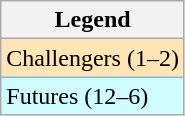<table class="wikitable">
<tr>
<th>Legend</th>
</tr>
<tr bgcolor="moccasin">
<td>Challengers (1–2)</td>
</tr>
<tr bgcolor="CFFCFF">
<td>Futures (12–6)</td>
</tr>
</table>
